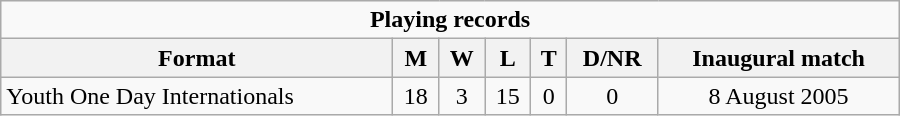<table class="wikitable" style="text-align: center; width: 600px">
<tr>
<td colspan="8" align="center"><strong>Playing records</strong></td>
</tr>
<tr>
<th>Format</th>
<th>M</th>
<th>W</th>
<th>L</th>
<th>T</th>
<th>D/NR</th>
<th>Inaugural match</th>
</tr>
<tr>
<td align="left">Youth One Day Internationals</td>
<td>18</td>
<td>3</td>
<td>15</td>
<td>0</td>
<td>0</td>
<td>8 August 2005</td>
</tr>
</table>
